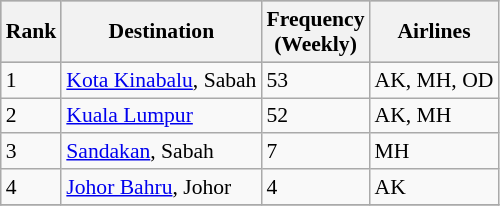<table class="wikitable sortable" style="font-size:90%; align=center;">
<tr bgcolor=darkgrey>
<th>Rank</th>
<th>Destination</th>
<th>Frequency<br>(Weekly)</th>
<th>Airlines</th>
</tr>
<tr>
<td>1</td>
<td> <a href='#'>Kota Kinabalu</a>, Sabah</td>
<td>53</td>
<td>AK, MH, OD</td>
</tr>
<tr>
<td>2</td>
<td> <a href='#'>Kuala Lumpur</a></td>
<td>52</td>
<td>AK, MH</td>
</tr>
<tr>
<td>3</td>
<td> <a href='#'>Sandakan</a>, Sabah</td>
<td>7</td>
<td>MH</td>
</tr>
<tr>
<td>4</td>
<td> <a href='#'>Johor Bahru</a>, Johor</td>
<td>4</td>
<td>AK</td>
</tr>
<tr>
</tr>
</table>
